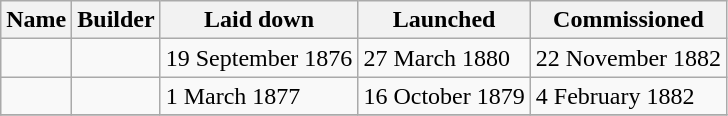<table class="wikitable">
<tr>
<th>Name</th>
<th>Builder</th>
<th>Laid down</th>
<th>Launched</th>
<th>Commissioned</th>
</tr>
<tr>
<td></td>
<td></td>
<td>19 September 1876</td>
<td>27 March 1880</td>
<td>22 November 1882</td>
</tr>
<tr>
<td></td>
<td></td>
<td>1 March 1877</td>
<td>16 October 1879</td>
<td>4 February 1882</td>
</tr>
<tr>
</tr>
</table>
